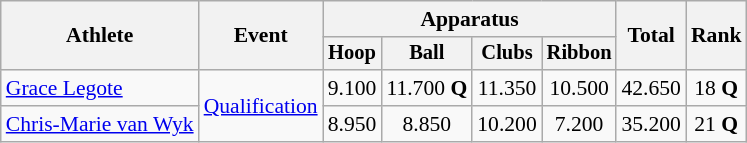<table class=wikitable style="font-size:90%">
<tr>
<th rowspan=2>Athlete</th>
<th rowspan=2>Event</th>
<th colspan=4>Apparatus</th>
<th rowspan=2>Total</th>
<th rowspan=2>Rank</th>
</tr>
<tr style="font-size:95%;">
<th>Hoop</th>
<th>Ball</th>
<th>Clubs</th>
<th>Ribbon</th>
</tr>
<tr align=center>
<td align=left><a href='#'>Grace Legote</a></td>
<td align=left rowspan=2><a href='#'>Qualification</a></td>
<td>9.100</td>
<td>11.700 <strong>Q</strong></td>
<td>11.350</td>
<td>10.500</td>
<td>42.650</td>
<td>18 <strong>Q</strong></td>
</tr>
<tr align=center>
<td align=left><a href='#'>Chris-Marie van Wyk</a></td>
<td>8.950</td>
<td>8.850</td>
<td>10.200</td>
<td>7.200</td>
<td>35.200</td>
<td>21 <strong>Q</strong></td>
</tr>
</table>
